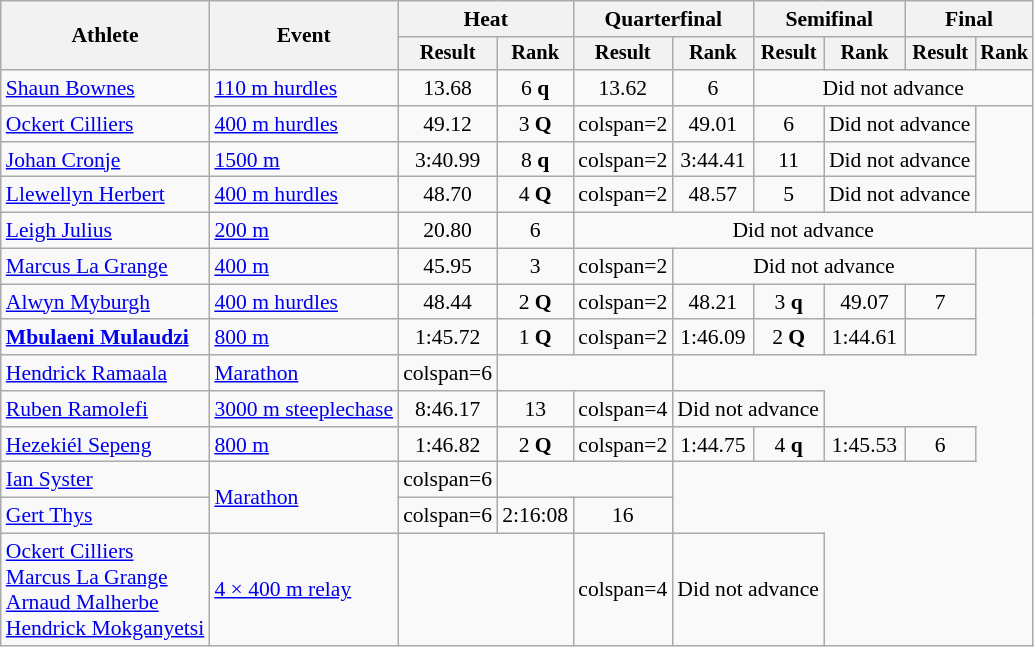<table class=wikitable style="font-size:90%">
<tr>
<th rowspan="2">Athlete</th>
<th rowspan="2">Event</th>
<th colspan="2">Heat</th>
<th colspan="2">Quarterfinal</th>
<th colspan="2">Semifinal</th>
<th colspan="2">Final</th>
</tr>
<tr style="font-size:95%">
<th>Result</th>
<th>Rank</th>
<th>Result</th>
<th>Rank</th>
<th>Result</th>
<th>Rank</th>
<th>Result</th>
<th>Rank</th>
</tr>
<tr align=center>
<td align=left><a href='#'>Shaun Bownes</a></td>
<td align=left><a href='#'>110 m hurdles</a></td>
<td>13.68</td>
<td>6 <strong>q</strong></td>
<td>13.62</td>
<td>6</td>
<td colspan=4>Did not advance</td>
</tr>
<tr align=center>
<td align=left><a href='#'>Ockert Cilliers</a></td>
<td align=left><a href='#'>400 m hurdles</a></td>
<td>49.12</td>
<td>3 <strong>Q</strong></td>
<td>colspan=2 </td>
<td>49.01</td>
<td>6</td>
<td colspan=2>Did not advance</td>
</tr>
<tr align=center>
<td align=left><a href='#'>Johan Cronje</a></td>
<td align=left><a href='#'>1500 m</a></td>
<td>3:40.99</td>
<td>8 <strong>q</strong></td>
<td>colspan=2 </td>
<td>3:44.41</td>
<td>11</td>
<td colspan=2>Did not advance</td>
</tr>
<tr align=center>
<td align=left><a href='#'>Llewellyn Herbert</a></td>
<td align=left><a href='#'>400 m hurdles</a></td>
<td>48.70</td>
<td>4 <strong>Q</strong></td>
<td>colspan=2 </td>
<td>48.57</td>
<td>5</td>
<td colspan=2>Did not advance</td>
</tr>
<tr align=center>
<td align=left><a href='#'>Leigh Julius</a></td>
<td align=left><a href='#'>200 m</a></td>
<td>20.80</td>
<td>6</td>
<td colspan=6>Did not advance</td>
</tr>
<tr align=center>
<td align=left><a href='#'>Marcus La Grange</a></td>
<td align=left><a href='#'>400 m</a></td>
<td>45.95</td>
<td>3</td>
<td>colspan=2 </td>
<td colspan=4>Did not advance</td>
</tr>
<tr align=center>
<td align=left><a href='#'>Alwyn Myburgh</a></td>
<td align=left><a href='#'>400 m hurdles</a></td>
<td>48.44</td>
<td>2 <strong>Q</strong></td>
<td>colspan=2 </td>
<td>48.21</td>
<td>3 <strong>q</strong></td>
<td>49.07</td>
<td>7</td>
</tr>
<tr align=center>
<td align=left><strong><a href='#'>Mbulaeni Mulaudzi</a></strong></td>
<td align=left><a href='#'>800 m</a></td>
<td>1:45.72</td>
<td>1 <strong>Q</strong></td>
<td>colspan=2 </td>
<td>1:46.09</td>
<td>2 <strong>Q</strong></td>
<td>1:44.61</td>
<td></td>
</tr>
<tr align=center>
<td align=left><a href='#'>Hendrick Ramaala</a></td>
<td align=left><a href='#'>Marathon</a></td>
<td>colspan=6 </td>
<td colspan=2></td>
</tr>
<tr align=center>
<td align=left><a href='#'>Ruben Ramolefi</a></td>
<td align=left><a href='#'>3000 m steeplechase</a></td>
<td>8:46.17</td>
<td>13</td>
<td>colspan=4 </td>
<td colspan=2>Did not advance</td>
</tr>
<tr align=center>
<td align=left><a href='#'>Hezekiél Sepeng</a></td>
<td align=left><a href='#'>800 m</a></td>
<td>1:46.82</td>
<td>2 <strong>Q</strong></td>
<td>colspan=2 </td>
<td>1:44.75</td>
<td>4 <strong>q</strong></td>
<td>1:45.53</td>
<td>6</td>
</tr>
<tr align=center>
<td align=left><a href='#'>Ian Syster</a></td>
<td align=left rowspan=2><a href='#'>Marathon</a></td>
<td>colspan=6 </td>
<td colspan=2></td>
</tr>
<tr align=center>
<td align=left><a href='#'>Gert Thys</a></td>
<td>colspan=6 </td>
<td>2:16:08</td>
<td>16</td>
</tr>
<tr align=center>
<td align=left><a href='#'>Ockert Cilliers</a><br><a href='#'>Marcus La Grange</a><br><a href='#'>Arnaud Malherbe</a><br><a href='#'>Hendrick Mokganyetsi</a></td>
<td align=left><a href='#'>4 × 400 m relay</a></td>
<td colspan=2></td>
<td>colspan=4 </td>
<td colspan=2>Did not advance</td>
</tr>
</table>
